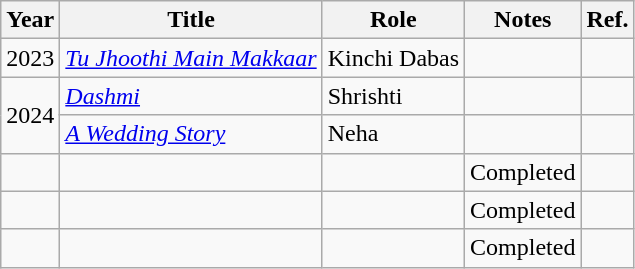<table class="wikitable sortable">
<tr>
<th>Year</th>
<th>Title</th>
<th>Role</th>
<th class="unsortable">Notes</th>
<th class="unsortable">Ref.</th>
</tr>
<tr>
<td>2023</td>
<td><em><a href='#'>Tu Jhoothi Main Makkaar</a></em></td>
<td>Kinchi Dabas</td>
<td></td>
<td></td>
</tr>
<tr>
<td rowspan="2">2024</td>
<td><em><a href='#'>Dashmi</a></em></td>
<td>Shrishti</td>
<td></td>
<td></td>
</tr>
<tr>
<td><em><a href='#'>A Wedding Story</a></em></td>
<td>Neha</td>
<td></td>
<td></td>
</tr>
<tr>
<td></td>
<td></td>
<td></td>
<td>Completed</td>
<td></td>
</tr>
<tr>
<td></td>
<td></td>
<td></td>
<td>Completed</td>
<td></td>
</tr>
<tr>
<td></td>
<td></td>
<td></td>
<td>Completed</td>
</tr>
</table>
